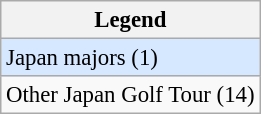<table class="wikitable" style="font-size:95%;">
<tr>
<th>Legend</th>
</tr>
<tr style="background:#D6E8FF;">
<td>Japan majors (1)</td>
</tr>
<tr>
<td>Other Japan Golf Tour (14)</td>
</tr>
</table>
